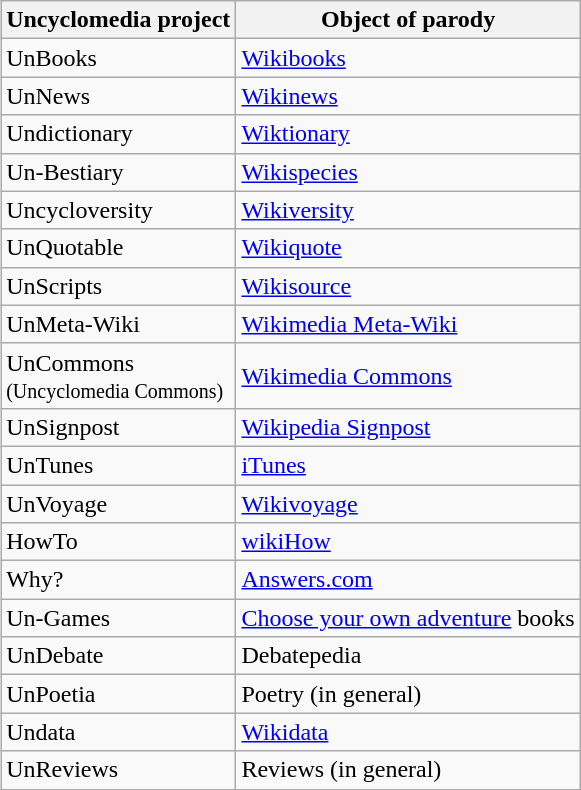<table class="wikitable" style="float:right; margin:1em 2em;">
<tr>
<th>Uncyclomedia project</th>
<th>Object of parody</th>
</tr>
<tr>
<td>UnBooks</td>
<td><a href='#'>Wikibooks</a></td>
</tr>
<tr>
<td>UnNews</td>
<td><a href='#'>Wikinews</a></td>
</tr>
<tr>
<td>Undictionary</td>
<td><a href='#'>Wiktionary</a></td>
</tr>
<tr>
<td>Un-Bestiary</td>
<td><a href='#'>Wikispecies</a></td>
</tr>
<tr>
<td>Uncycloversity</td>
<td><a href='#'>Wikiversity</a></td>
</tr>
<tr>
<td>UnQuotable</td>
<td><a href='#'>Wikiquote</a></td>
</tr>
<tr>
<td>UnScripts</td>
<td><a href='#'>Wikisource</a></td>
</tr>
<tr>
<td>UnMeta-Wiki</td>
<td><a href='#'>Wikimedia Meta-Wiki</a></td>
</tr>
<tr>
<td>UnCommons<br><small>(Uncyclomedia Commons)</small></td>
<td><a href='#'>Wikimedia Commons</a></td>
</tr>
<tr>
<td>UnSignpost</td>
<td><a href='#'>Wikipedia Signpost</a></td>
</tr>
<tr>
<td>UnTunes</td>
<td><a href='#'>iTunes</a></td>
</tr>
<tr>
<td>UnVoyage</td>
<td><a href='#'>Wikivoyage</a></td>
</tr>
<tr>
<td>HowTo</td>
<td><a href='#'>wikiHow</a></td>
</tr>
<tr>
<td>Why?</td>
<td><a href='#'>Answers.com</a></td>
</tr>
<tr>
<td>Un-Games</td>
<td><a href='#'>Choose your own adventure</a> books</td>
</tr>
<tr>
<td>UnDebate</td>
<td>Debatepedia</td>
</tr>
<tr>
<td>UnPoetia</td>
<td>Poetry (in general)</td>
</tr>
<tr>
<td>Undata</td>
<td><a href='#'>Wikidata</a></td>
</tr>
<tr>
<td>UnReviews</td>
<td>Reviews (in general)</td>
</tr>
</table>
